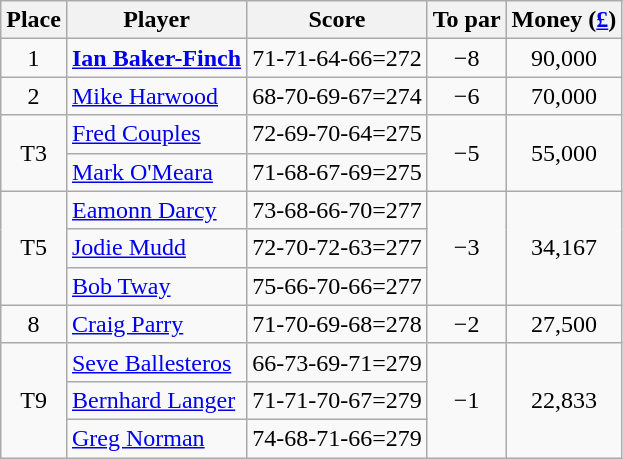<table class="wikitable">
<tr>
<th>Place</th>
<th>Player</th>
<th>Score</th>
<th>To par</th>
<th>Money (<a href='#'>£</a>)</th>
</tr>
<tr>
<td align="center">1</td>
<td> <strong><a href='#'>Ian Baker-Finch</a></strong></td>
<td>71-71-64-66=272</td>
<td align="center">−8</td>
<td align=center>90,000</td>
</tr>
<tr>
<td align="center">2</td>
<td> <a href='#'>Mike Harwood</a></td>
<td>68-70-69-67=274</td>
<td align="center">−6</td>
<td align=center>70,000</td>
</tr>
<tr>
<td rowspan=2 align="center">T3</td>
<td> <a href='#'>Fred Couples</a></td>
<td>72-69-70-64=275</td>
<td rowspan=2 align=center>−5</td>
<td rowspan=2 align=center>55,000</td>
</tr>
<tr>
<td> <a href='#'>Mark O'Meara</a></td>
<td>71-68-67-69=275</td>
</tr>
<tr>
<td rowspan=3 align="center">T5</td>
<td> <a href='#'>Eamonn Darcy</a></td>
<td>73-68-66-70=277</td>
<td rowspan=3 align="center">−3</td>
<td rowspan=3 align=center>34,167</td>
</tr>
<tr>
<td> <a href='#'>Jodie Mudd</a></td>
<td>72-70-72-63=277</td>
</tr>
<tr>
<td> <a href='#'>Bob Tway</a></td>
<td>75-66-70-66=277</td>
</tr>
<tr>
<td align="center">8</td>
<td> <a href='#'>Craig Parry</a></td>
<td>71-70-69-68=278</td>
<td align="center">−2</td>
<td align=center>27,500</td>
</tr>
<tr>
<td rowspan=3 align="center">T9</td>
<td> <a href='#'>Seve Ballesteros</a></td>
<td>66-73-69-71=279</td>
<td rowspan=3 align="center">−1</td>
<td rowspan=3 align=center>22,833</td>
</tr>
<tr>
<td> <a href='#'>Bernhard Langer</a></td>
<td>71-71-70-67=279</td>
</tr>
<tr>
<td> <a href='#'>Greg Norman</a></td>
<td>74-68-71-66=279</td>
</tr>
</table>
